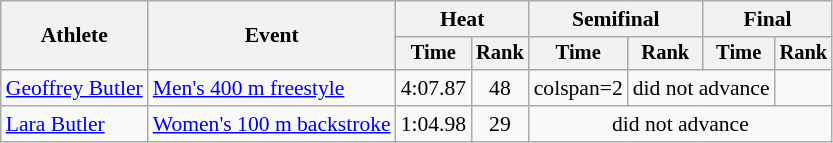<table class=wikitable style="font-size:90%">
<tr>
<th rowspan="2">Athlete</th>
<th rowspan="2">Event</th>
<th colspan="2">Heat</th>
<th colspan="2">Semifinal</th>
<th colspan="2">Final</th>
</tr>
<tr style="font-size:95%">
<th>Time</th>
<th>Rank</th>
<th>Time</th>
<th>Rank</th>
<th>Time</th>
<th>Rank</th>
</tr>
<tr align=center>
<td align=left><a href='#'>Geoffrey Butler</a></td>
<td align=left><a href='#'>Men's 400 m freestyle</a></td>
<td>4:07.87</td>
<td>48</td>
<td>colspan=2 </td>
<td colspan=2>did not advance</td>
</tr>
<tr align=center>
<td align=left><a href='#'>Lara Butler</a></td>
<td align=left><a href='#'>Women's 100 m backstroke</a></td>
<td>1:04.98</td>
<td>29</td>
<td colspan=4>did not advance</td>
</tr>
</table>
